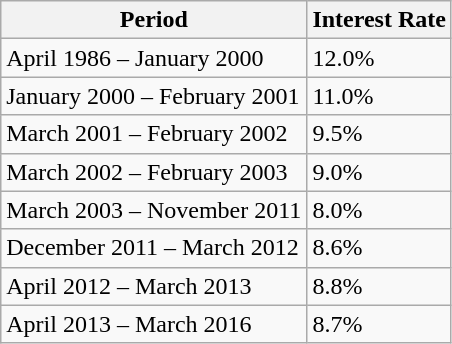<table class="wikitable">
<tr>
<th>Period</th>
<th>Interest Rate</th>
</tr>
<tr>
<td>April 1986 – January 2000</td>
<td>12.0%</td>
</tr>
<tr>
<td>January 2000 – February 2001</td>
<td>11.0%</td>
</tr>
<tr>
<td>March 2001 – February 2002</td>
<td>9.5%</td>
</tr>
<tr>
<td>March 2002 – February 2003</td>
<td>9.0%</td>
</tr>
<tr>
<td>March 2003 – November 2011</td>
<td>8.0%</td>
</tr>
<tr>
<td>December 2011 – March 2012</td>
<td>8.6%</td>
</tr>
<tr>
<td>April 2012 – March 2013</td>
<td>8.8%</td>
</tr>
<tr>
<td>April 2013 – March 2016</td>
<td>8.7%</td>
</tr>
</table>
